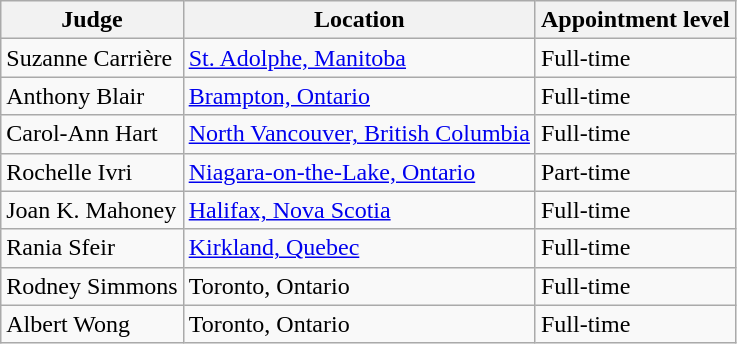<table class="wikitable">
<tr>
<th>Judge</th>
<th>Location</th>
<th>Appointment level</th>
</tr>
<tr>
<td>Suzanne Carrière</td>
<td><a href='#'>St. Adolphe, Manitoba</a></td>
<td>Full-time</td>
</tr>
<tr>
<td>Anthony Blair</td>
<td><a href='#'>Brampton, Ontario</a></td>
<td>Full-time</td>
</tr>
<tr>
<td>Carol-Ann Hart</td>
<td><a href='#'>North Vancouver, British Columbia</a></td>
<td>Full-time</td>
</tr>
<tr>
<td>Rochelle Ivri</td>
<td><a href='#'>Niagara-on-the-Lake, Ontario</a></td>
<td>Part-time</td>
</tr>
<tr>
<td>Joan K. Mahoney</td>
<td><a href='#'>Halifax, Nova Scotia</a></td>
<td>Full-time</td>
</tr>
<tr>
<td>Rania Sfeir</td>
<td><a href='#'>Kirkland, Quebec</a></td>
<td>Full-time</td>
</tr>
<tr>
<td>Rodney Simmons</td>
<td>Toronto, Ontario</td>
<td>Full-time</td>
</tr>
<tr>
<td>Albert Wong</td>
<td>Toronto, Ontario</td>
<td>Full-time</td>
</tr>
</table>
